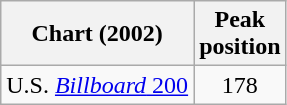<table class="wikitable">
<tr>
<th>Chart (2002)</th>
<th>Peak<br>position</th>
</tr>
<tr>
<td>U.S. <a href='#'><em>Billboard</em> 200</a></td>
<td align="center">178</td>
</tr>
</table>
